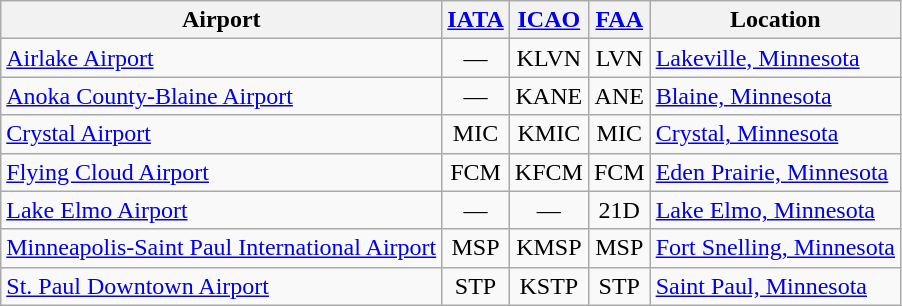<table class="wikitable">
<tr>
<th>Airport</th>
<th><a href='#'>IATA</a></th>
<th><a href='#'>ICAO</a></th>
<th><a href='#'>FAA</a></th>
<th>Location</th>
</tr>
<tr>
<td><a href='#'>Airlake Airport</a></td>
<td align="center">—</td>
<td align="center">KLVN</td>
<td align="center">LVN</td>
<td><a href='#'>Lakeville, Minnesota</a></td>
</tr>
<tr>
<td><a href='#'>Anoka County-Blaine Airport</a></td>
<td align="center">—</td>
<td align="center">KANE</td>
<td align="center">ANE</td>
<td><a href='#'>Blaine, Minnesota</a></td>
</tr>
<tr>
<td><a href='#'>Crystal Airport</a></td>
<td align="center">MIC</td>
<td align="center">KMIC</td>
<td align="center">MIC</td>
<td><a href='#'>Crystal, Minnesota</a></td>
</tr>
<tr>
<td><a href='#'>Flying Cloud Airport</a></td>
<td align="center">FCM</td>
<td align="center">KFCM</td>
<td align="center">FCM</td>
<td><a href='#'>Eden Prairie, Minnesota</a></td>
</tr>
<tr>
<td><a href='#'>Lake Elmo Airport</a></td>
<td align="center">—</td>
<td align="center">—</td>
<td align="center">21D</td>
<td><a href='#'>Lake Elmo, Minnesota</a></td>
</tr>
<tr>
<td><a href='#'>Minneapolis-Saint Paul International Airport</a></td>
<td align="center">MSP</td>
<td align="center">KMSP</td>
<td align="center">MSP</td>
<td><a href='#'>Fort Snelling, Minnesota</a></td>
</tr>
<tr>
<td><a href='#'>St. Paul Downtown Airport</a></td>
<td align="center">STP</td>
<td align="center">KSTP</td>
<td align="center">STP</td>
<td><a href='#'>Saint Paul, Minnesota</a></td>
</tr>
</table>
